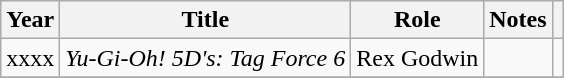<table class="wikitable">
<tr>
<th>Year</th>
<th>Title</th>
<th>Role</th>
<th>Notes</th>
<th></th>
</tr>
<tr>
<td>xxxx</td>
<td><em>Yu-Gi-Oh! 5D's: Tag Force 6</em></td>
<td>Rex Godwin</td>
<td></td>
<td></td>
</tr>
<tr>
</tr>
</table>
